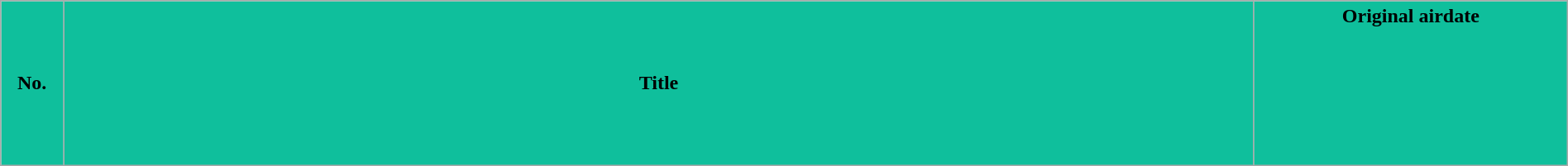<table class="wikitable collapsible collapsed plainrowheaders" style="width:100%; background:#fff;">
<tr>
<th style="background:#0FBF9C; width:4%">No.</th>
<th style="background:#0FBF9C">Title</th>
<th style="background:#0FBF9C; width:20%">Original airdate <br><br><br><br><br><br><br></th>
</tr>
</table>
